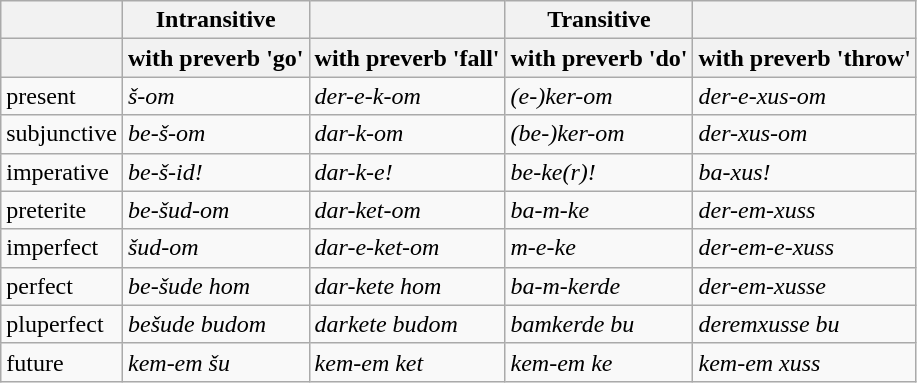<table class="wikitable">
<tr>
<th></th>
<th>Intransitive</th>
<th></th>
<th>Transitive</th>
<th></th>
</tr>
<tr>
<th></th>
<th>with preverb 'go'</th>
<th>with preverb 'fall'</th>
<th>with preverb 'do'</th>
<th>with preverb 'throw'</th>
</tr>
<tr>
<td>present</td>
<td><em>š-om</em></td>
<td><em>der-e-k-om</em></td>
<td><em>(e-)ker-om</em></td>
<td><em>der-e-xus-om</em></td>
</tr>
<tr>
<td>subjunctive</td>
<td><em>be-š-om</em></td>
<td><em>dar-k-om</em></td>
<td><em>(be-)ker-om</em></td>
<td><em>der-xus-om</em></td>
</tr>
<tr>
<td>imperative</td>
<td><em>be-š-id!</em></td>
<td><em>dar-k-e!</em></td>
<td><em>be-ke(r)!</em></td>
<td><em>ba-xus!</em></td>
</tr>
<tr>
<td>preterite</td>
<td><em>be-šud-om</em></td>
<td><em>dar-ket-om</em></td>
<td><em>ba-m-ke</em></td>
<td><em>der-em-xuss</em></td>
</tr>
<tr>
<td>imperfect</td>
<td><em>šud-om</em></td>
<td><em>dar-e-ket-om</em></td>
<td><em>m-e-ke</em></td>
<td><em>der-em-e-xuss</em></td>
</tr>
<tr>
<td>perfect</td>
<td><em>be-šude hom</em></td>
<td><em>dar-kete hom</em></td>
<td><em>ba-m-kerde</em></td>
<td><em>der-em-xusse</em></td>
</tr>
<tr>
<td>pluperfect</td>
<td><em>bešude budom</em></td>
<td><em>darkete budom</em></td>
<td><em>bamkerde bu</em></td>
<td><em>deremxusse bu</em></td>
</tr>
<tr>
<td>future</td>
<td><em>kem-em šu</em></td>
<td><em>kem-em ket</em></td>
<td><em>kem-em ke</em></td>
<td><em>kem-em xuss</em></td>
</tr>
</table>
